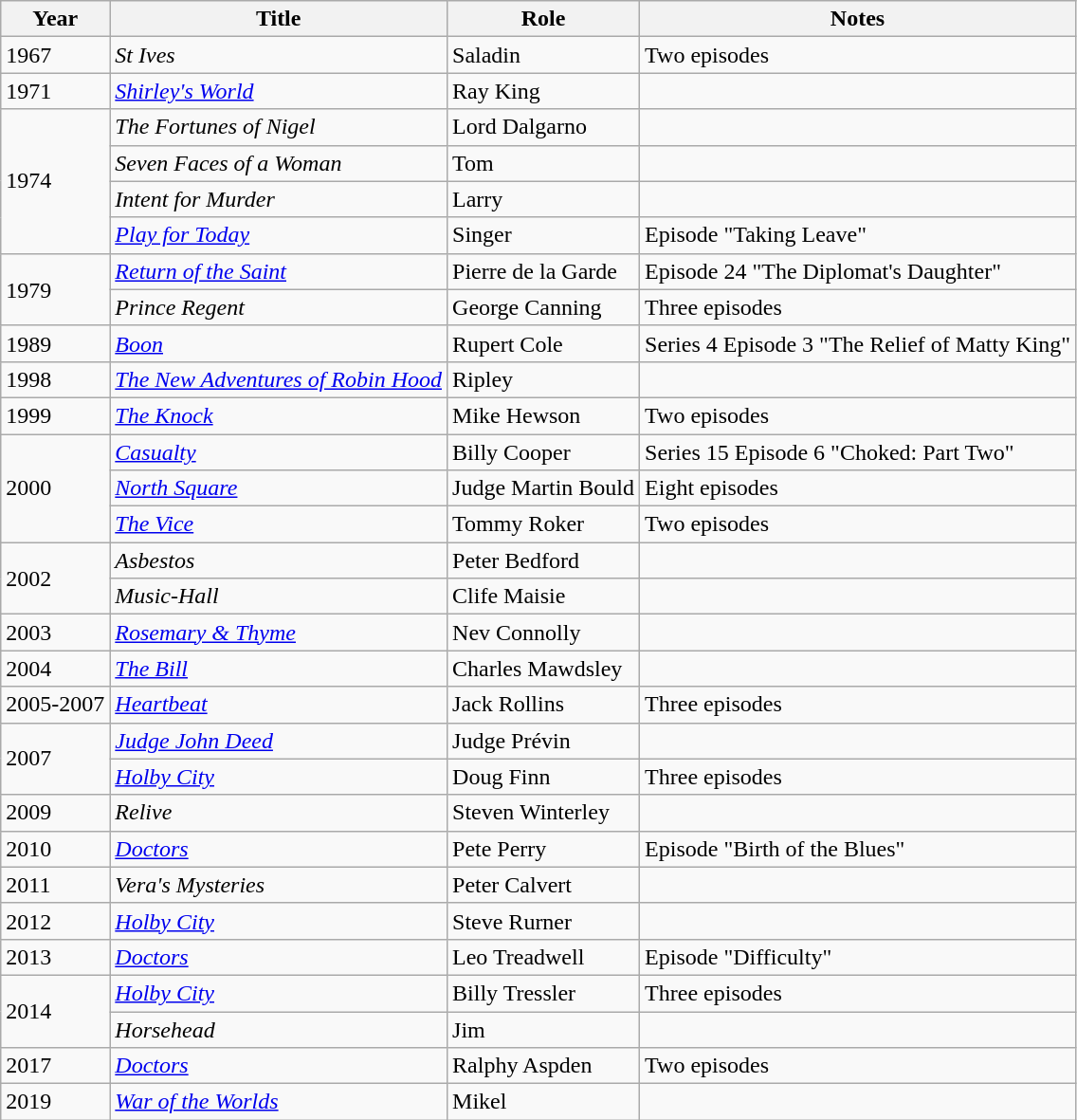<table class="wikitable">
<tr>
<th>Year</th>
<th>Title</th>
<th>Role</th>
<th>Notes</th>
</tr>
<tr>
<td>1967</td>
<td><em>St Ives</em></td>
<td>Saladin</td>
<td>Two episodes</td>
</tr>
<tr>
<td>1971</td>
<td><em><a href='#'>Shirley's World</a></em></td>
<td>Ray King</td>
<td></td>
</tr>
<tr>
<td rowspan="4">1974</td>
<td><em>The Fortunes of Nigel</em></td>
<td>Lord Dalgarno</td>
<td></td>
</tr>
<tr>
<td><em>Seven Faces of a Woman</em></td>
<td>Tom</td>
<td></td>
</tr>
<tr>
<td><em>Intent for Murder</em></td>
<td>Larry</td>
<td></td>
</tr>
<tr>
<td><em><a href='#'>Play for Today</a></em></td>
<td>Singer</td>
<td>Episode "Taking Leave"</td>
</tr>
<tr>
<td rowspan="2">1979</td>
<td><em><a href='#'>Return of the Saint</a></em></td>
<td>Pierre de la Garde</td>
<td>Episode 24 "The Diplomat's Daughter"</td>
</tr>
<tr>
<td><em>Prince Regent</em></td>
<td>George Canning</td>
<td>Three episodes</td>
</tr>
<tr>
<td>1989</td>
<td><em><a href='#'>Boon</a></em></td>
<td>Rupert Cole</td>
<td>Series 4 Episode 3 "The Relief of Matty King"</td>
</tr>
<tr>
<td>1998</td>
<td><em><a href='#'>The New Adventures of Robin Hood</a></em></td>
<td>Ripley</td>
<td></td>
</tr>
<tr>
<td>1999</td>
<td><em><a href='#'>The Knock</a></em></td>
<td>Mike Hewson</td>
<td>Two episodes</td>
</tr>
<tr>
<td rowspan="3">2000</td>
<td><em><a href='#'>Casualty</a></em></td>
<td>Billy Cooper</td>
<td>Series 15 Episode 6  "Choked: Part Two"</td>
</tr>
<tr>
<td><em><a href='#'>North Square</a></em></td>
<td>Judge Martin Bould</td>
<td>Eight episodes</td>
</tr>
<tr>
<td><em><a href='#'>The Vice</a></em></td>
<td>Tommy Roker</td>
<td>Two episodes</td>
</tr>
<tr>
<td rowspan="2">2002</td>
<td><em>Asbestos</em></td>
<td>Peter Bedford</td>
<td></td>
</tr>
<tr>
<td><em>Music-Hall</em></td>
<td>Clife Maisie</td>
<td></td>
</tr>
<tr>
<td>2003</td>
<td><em><a href='#'>Rosemary & Thyme</a></em></td>
<td>Nev Connolly</td>
<td></td>
</tr>
<tr>
<td>2004</td>
<td><em><a href='#'>The Bill</a></em></td>
<td>Charles Mawdsley</td>
<td></td>
</tr>
<tr>
<td>2005-2007</td>
<td><em><a href='#'>Heartbeat</a></em></td>
<td>Jack Rollins</td>
<td>Three episodes</td>
</tr>
<tr>
<td rowspan="2">2007</td>
<td><em><a href='#'>Judge John Deed</a></em></td>
<td>Judge Prévin</td>
<td></td>
</tr>
<tr>
<td><em><a href='#'>Holby City</a></em></td>
<td>Doug Finn</td>
<td>Three episodes</td>
</tr>
<tr>
<td>2009</td>
<td><em>Relive</em></td>
<td>Steven Winterley</td>
<td></td>
</tr>
<tr>
<td>2010</td>
<td><em><a href='#'>Doctors</a></em></td>
<td>Pete Perry</td>
<td>Episode "Birth of the Blues"</td>
</tr>
<tr>
<td>2011</td>
<td><em>Vera's Mysteries</em></td>
<td>Peter Calvert</td>
<td></td>
</tr>
<tr>
<td>2012</td>
<td><em><a href='#'>Holby City</a></em></td>
<td>Steve Rurner</td>
<td></td>
</tr>
<tr>
<td>2013</td>
<td><em><a href='#'>Doctors</a></em></td>
<td>Leo Treadwell</td>
<td>Episode "Difficulty"</td>
</tr>
<tr>
<td rowspan="2">2014</td>
<td><em><a href='#'>Holby City</a></em></td>
<td>Billy Tressler</td>
<td>Three episodes</td>
</tr>
<tr>
<td><em>Horsehead</em></td>
<td>Jim</td>
<td></td>
</tr>
<tr>
<td>2017</td>
<td><em><a href='#'>Doctors</a></em></td>
<td>Ralphy Aspden</td>
<td>Two episodes</td>
</tr>
<tr>
<td>2019</td>
<td><em><a href='#'>War of the Worlds</a></em></td>
<td>Mikel</td>
<td></td>
</tr>
</table>
